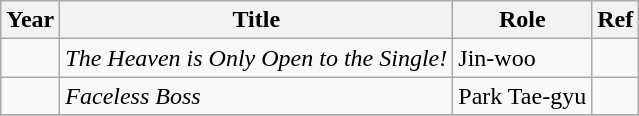<table class="wikitable">
<tr>
<th>Year</th>
<th>Title</th>
<th>Role</th>
<th>Ref</th>
</tr>
<tr>
<td></td>
<td><em>The Heaven is Only Open to the Single!</em></td>
<td>Jin-woo</td>
<td></td>
</tr>
<tr>
<td></td>
<td><em>Faceless Boss</em></td>
<td>Park Tae-gyu</td>
<td></td>
</tr>
<tr>
</tr>
</table>
